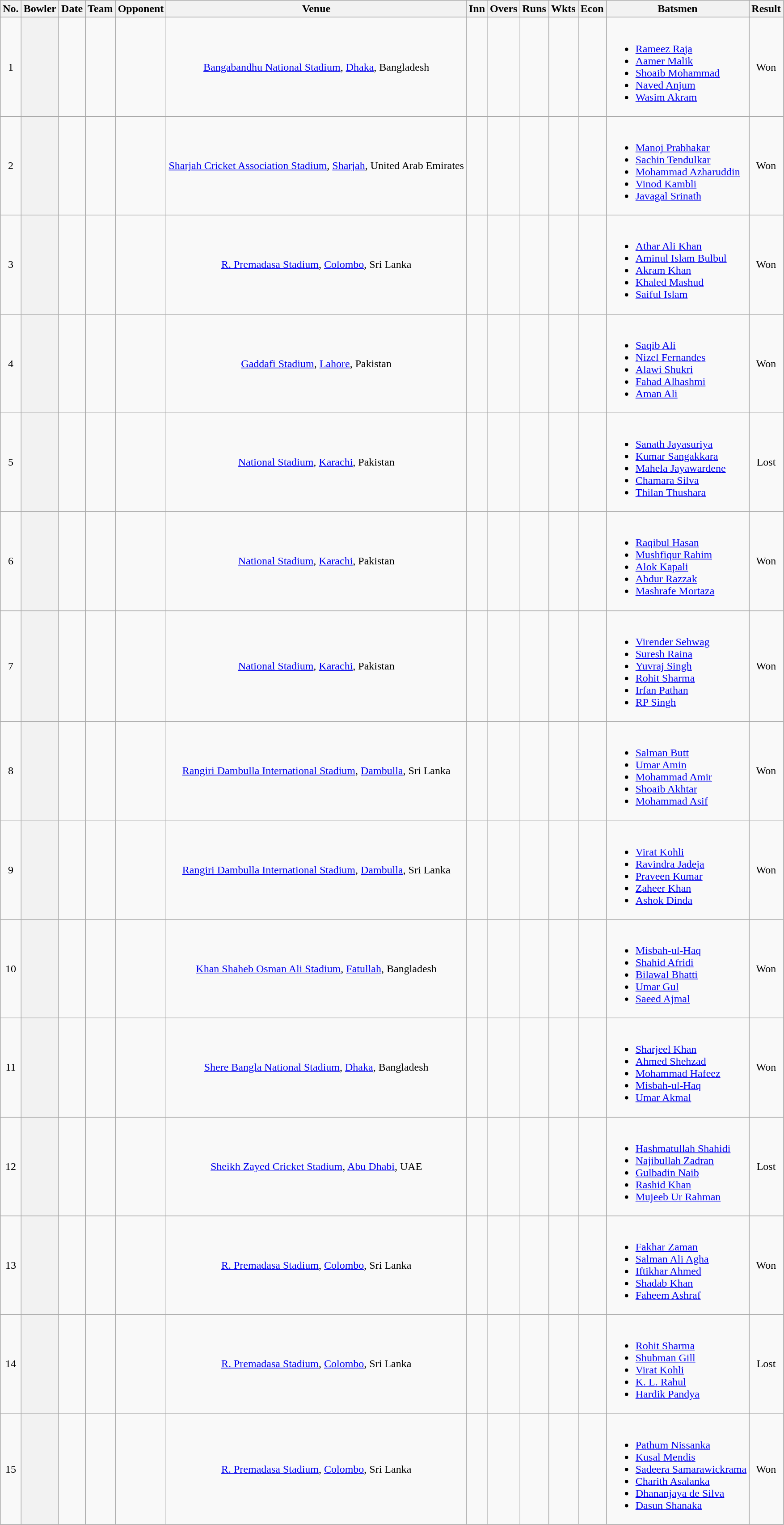<table class="wikitable sortable plainrowheaders">
<tr align=center>
<th>No.</th>
<th>Bowler</th>
<th>Date</th>
<th>Team</th>
<th>Opponent</th>
<th>Venue</th>
<th>Inn</th>
<th>Overs</th>
<th>Runs</th>
<th>Wkts</th>
<th>Econ</th>
<th class="unsortable">Batsmen</th>
<th>Result</th>
</tr>
<tr align=center>
<td>1</td>
<th scope="row" style="text-align:left;"></th>
<td></td>
<td></td>
<td></td>
<td><a href='#'>Bangabandhu National Stadium</a>, <a href='#'>Dhaka</a>, Bangladesh</td>
<td></td>
<td></td>
<td></td>
<td></td>
<td></td>
<td align=left><br><ul><li><a href='#'>Rameez Raja</a></li><li><a href='#'>Aamer Malik</a></li><li><a href='#'>Shoaib Mohammad</a></li><li><a href='#'>Naved Anjum</a></li><li><a href='#'>Wasim Akram</a></li></ul></td>
<td>Won</td>
</tr>
<tr align=center>
<td>2</td>
<th scope="row" style="text-align:left;"></th>
<td></td>
<td></td>
<td></td>
<td><a href='#'>Sharjah Cricket Association Stadium</a>, <a href='#'>Sharjah</a>, United Arab Emirates</td>
<td></td>
<td></td>
<td></td>
<td></td>
<td></td>
<td align=left><br><ul><li><a href='#'>Manoj Prabhakar</a></li><li><a href='#'>Sachin Tendulkar</a></li><li><a href='#'>Mohammad Azharuddin</a></li><li><a href='#'>Vinod Kambli</a></li><li><a href='#'>Javagal Srinath</a></li></ul></td>
<td>Won</td>
</tr>
<tr align=center>
<td>3</td>
<th scope="row" style="text-align:left;"></th>
<td></td>
<td></td>
<td></td>
<td><a href='#'>R. Premadasa Stadium</a>, <a href='#'>Colombo</a>, Sri Lanka</td>
<td></td>
<td></td>
<td></td>
<td></td>
<td></td>
<td align=left><br><ul><li><a href='#'>Athar Ali Khan</a></li><li><a href='#'>Aminul Islam Bulbul</a></li><li><a href='#'>Akram Khan</a></li><li><a href='#'>Khaled Mashud</a></li><li><a href='#'>Saiful Islam</a></li></ul></td>
<td>Won</td>
</tr>
<tr align=center>
<td>4</td>
<th scope="row" style="text-align:left;"></th>
<td></td>
<td></td>
<td></td>
<td><a href='#'>Gaddafi Stadium</a>, <a href='#'>Lahore</a>, Pakistan</td>
<td></td>
<td></td>
<td></td>
<td></td>
<td></td>
<td align=left><br><ul><li><a href='#'>Saqib Ali</a></li><li><a href='#'>Nizel Fernandes</a></li><li><a href='#'>Alawi Shukri</a></li><li><a href='#'>Fahad Alhashmi</a></li><li><a href='#'>Aman Ali</a></li></ul></td>
<td>Won</td>
</tr>
<tr align=center>
<td>5</td>
<th scope="row" style="text-align:left;"></th>
<td></td>
<td></td>
<td></td>
<td><a href='#'>National Stadium</a>, <a href='#'>Karachi</a>, Pakistan</td>
<td></td>
<td></td>
<td></td>
<td></td>
<td></td>
<td align=left><br><ul><li><a href='#'>Sanath Jayasuriya</a></li><li><a href='#'>Kumar Sangakkara</a></li><li><a href='#'>Mahela Jayawardene</a></li><li><a href='#'>Chamara Silva</a></li><li><a href='#'>Thilan Thushara</a></li></ul></td>
<td>Lost</td>
</tr>
<tr align=center>
<td>6</td>
<th scope="row" style="text-align:left;"></th>
<td></td>
<td></td>
<td></td>
<td><a href='#'>National Stadium</a>, <a href='#'>Karachi</a>, Pakistan</td>
<td></td>
<td></td>
<td></td>
<td></td>
<td></td>
<td align=left><br><ul><li><a href='#'>Raqibul Hasan</a></li><li><a href='#'>Mushfiqur Rahim</a></li><li><a href='#'>Alok Kapali</a></li><li><a href='#'>Abdur Razzak</a></li><li><a href='#'>Mashrafe Mortaza</a></li></ul></td>
<td>Won</td>
</tr>
<tr align=center>
<td>7</td>
<th scope="row" style="text-align:left;"></th>
<td></td>
<td></td>
<td></td>
<td><a href='#'>National Stadium</a>, <a href='#'>Karachi</a>, Pakistan</td>
<td></td>
<td></td>
<td></td>
<td></td>
<td></td>
<td align=left><br><ul><li><a href='#'>Virender Sehwag</a></li><li><a href='#'>Suresh Raina</a></li><li><a href='#'>Yuvraj Singh</a></li><li><a href='#'>Rohit Sharma</a></li><li><a href='#'>Irfan Pathan</a></li><li><a href='#'>RP Singh</a></li></ul></td>
<td>Won</td>
</tr>
<tr align=center>
<td>8</td>
<th scope="row" style="text-align:left;"></th>
<td></td>
<td></td>
<td></td>
<td><a href='#'>Rangiri Dambulla International Stadium</a>, <a href='#'>Dambulla</a>, Sri Lanka</td>
<td></td>
<td></td>
<td></td>
<td></td>
<td></td>
<td align=left><br><ul><li><a href='#'>Salman Butt</a></li><li><a href='#'>Umar Amin</a></li><li><a href='#'>Mohammad Amir</a></li><li><a href='#'>Shoaib Akhtar</a></li><li><a href='#'>Mohammad Asif</a></li></ul></td>
<td>Won</td>
</tr>
<tr align=center>
<td>9</td>
<th scope="row" style="text-align:left;"></th>
<td></td>
<td></td>
<td></td>
<td><a href='#'>Rangiri Dambulla International Stadium</a>, <a href='#'>Dambulla</a>, Sri Lanka</td>
<td></td>
<td></td>
<td></td>
<td></td>
<td></td>
<td align=left><br><ul><li><a href='#'>Virat Kohli</a></li><li><a href='#'>Ravindra Jadeja</a></li><li><a href='#'>Praveen Kumar</a></li><li><a href='#'>Zaheer Khan</a></li><li><a href='#'>Ashok Dinda</a></li></ul></td>
<td>Won</td>
</tr>
<tr align=center>
<td>10</td>
<th scope="row" style="text-align:left;"></th>
<td></td>
<td></td>
<td></td>
<td><a href='#'>Khan Shaheb Osman Ali Stadium</a>, <a href='#'>Fatullah</a>, Bangladesh</td>
<td></td>
<td></td>
<td></td>
<td></td>
<td></td>
<td align=left><br><ul><li><a href='#'>Misbah-ul-Haq</a></li><li><a href='#'>Shahid Afridi</a></li><li><a href='#'>Bilawal Bhatti</a></li><li><a href='#'>Umar Gul</a></li><li><a href='#'>Saeed Ajmal</a></li></ul></td>
<td>Won</td>
</tr>
<tr align=center>
<td>11</td>
<th scope="row" style="text-align:left;"></th>
<td></td>
<td></td>
<td></td>
<td><a href='#'>Shere Bangla National Stadium</a>, <a href='#'>Dhaka</a>, Bangladesh</td>
<td></td>
<td></td>
<td></td>
<td></td>
<td></td>
<td align=left><br><ul><li><a href='#'>Sharjeel Khan</a></li><li><a href='#'>Ahmed Shehzad</a></li><li><a href='#'>Mohammad Hafeez</a></li><li><a href='#'>Misbah-ul-Haq</a></li><li><a href='#'>Umar Akmal</a></li></ul></td>
<td>Won</td>
</tr>
<tr align=center>
<td>12</td>
<th scope="row" style="text-align:left;"></th>
<td></td>
<td></td>
<td></td>
<td><a href='#'>Sheikh Zayed Cricket Stadium</a>, <a href='#'>Abu Dhabi</a>, UAE</td>
<td></td>
<td></td>
<td></td>
<td></td>
<td></td>
<td align=left><br><ul><li><a href='#'>Hashmatullah Shahidi</a></li><li><a href='#'>Najibullah Zadran</a></li><li><a href='#'>Gulbadin Naib</a></li><li><a href='#'>Rashid Khan</a></li><li><a href='#'>Mujeeb Ur Rahman</a></li></ul></td>
<td>Lost</td>
</tr>
<tr align=center>
<td>13</td>
<th scope="row" style="text-align:left;"></th>
<td></td>
<td></td>
<td></td>
<td><a href='#'>R. Premadasa Stadium</a>, <a href='#'>Colombo</a>, Sri Lanka</td>
<td></td>
<td></td>
<td></td>
<td></td>
<td></td>
<td align=left><br><ul><li><a href='#'>Fakhar Zaman</a></li><li><a href='#'>Salman Ali Agha</a></li><li><a href='#'>Iftikhar Ahmed</a></li><li><a href='#'>Shadab Khan</a></li><li><a href='#'>Faheem Ashraf</a></li></ul></td>
<td>Won</td>
</tr>
<tr align=center>
<td>14</td>
<th scope="row" style="text-align:left;"></th>
<td></td>
<td></td>
<td></td>
<td><a href='#'>R. Premadasa Stadium</a>, <a href='#'>Colombo</a>, Sri Lanka</td>
<td></td>
<td></td>
<td></td>
<td></td>
<td></td>
<td align=left><br><ul><li><a href='#'>Rohit Sharma</a></li><li><a href='#'>Shubman Gill</a></li><li><a href='#'>Virat Kohli</a></li><li><a href='#'>K. L. Rahul</a></li><li><a href='#'>Hardik Pandya</a></li></ul></td>
<td>Lost</td>
</tr>
<tr align=center>
<td>15</td>
<th scope="row" style="text-align:left;"></th>
<td></td>
<td></td>
<td></td>
<td><a href='#'>R. Premadasa Stadium</a>, <a href='#'>Colombo</a>, Sri Lanka</td>
<td></td>
<td></td>
<td></td>
<td></td>
<td></td>
<td align=left><br><ul><li><a href='#'>Pathum Nissanka</a></li><li><a href='#'>Kusal Mendis</a></li><li><a href='#'>Sadeera Samarawickrama</a></li><li><a href='#'>Charith Asalanka</a></li><li><a href='#'>Dhananjaya de Silva</a></li><li><a href='#'>Dasun Shanaka</a></li></ul></td>
<td>Won</td>
</tr>
</table>
